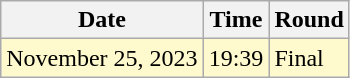<table class="wikitable">
<tr>
<th>Date</th>
<th>Time</th>
<th>Round</th>
</tr>
<tr style=background:lemonchiffon>
<td>November 25, 2023</td>
<td>19:39</td>
<td>Final</td>
</tr>
</table>
